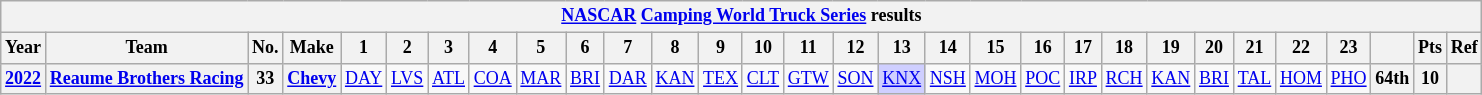<table class="wikitable" style="text-align:center; font-size:75%">
<tr>
<th colspan="45"><a href='#'>NASCAR</a> <a href='#'>Camping World Truck Series</a> results</th>
</tr>
<tr>
<th>Year</th>
<th>Team</th>
<th>No.</th>
<th>Make</th>
<th>1</th>
<th>2</th>
<th>3</th>
<th>4</th>
<th>5</th>
<th>6</th>
<th>7</th>
<th>8</th>
<th>9</th>
<th>10</th>
<th>11</th>
<th>12</th>
<th>13</th>
<th>14</th>
<th>15</th>
<th>16</th>
<th>17</th>
<th>18</th>
<th>19</th>
<th>20</th>
<th>21</th>
<th>22</th>
<th>23</th>
<th></th>
<th>Pts</th>
<th>Ref</th>
</tr>
<tr>
<th><a href='#'>2022</a></th>
<th><a href='#'>Reaume Brothers Racing</a></th>
<th>33</th>
<th><a href='#'>Chevy</a></th>
<td><a href='#'>DAY</a></td>
<td><a href='#'>LVS</a></td>
<td><a href='#'>ATL</a></td>
<td><a href='#'>COA</a></td>
<td><a href='#'>MAR</a></td>
<td><a href='#'>BRI</a></td>
<td><a href='#'>DAR</a></td>
<td><a href='#'>KAN</a></td>
<td><a href='#'>TEX</a></td>
<td><a href='#'>CLT</a></td>
<td><a href='#'>GTW</a></td>
<td><a href='#'>SON</a></td>
<td style="background:#CFCFFF;"><a href='#'>KNX</a><br></td>
<td><a href='#'>NSH</a></td>
<td><a href='#'>MOH</a></td>
<td><a href='#'>POC</a></td>
<td><a href='#'>IRP</a></td>
<td><a href='#'>RCH</a></td>
<td><a href='#'>KAN</a></td>
<td><a href='#'>BRI</a></td>
<td><a href='#'>TAL</a></td>
<td><a href='#'>HOM</a></td>
<td><a href='#'>PHO</a></td>
<th>64th</th>
<th>10</th>
<th></th>
</tr>
</table>
